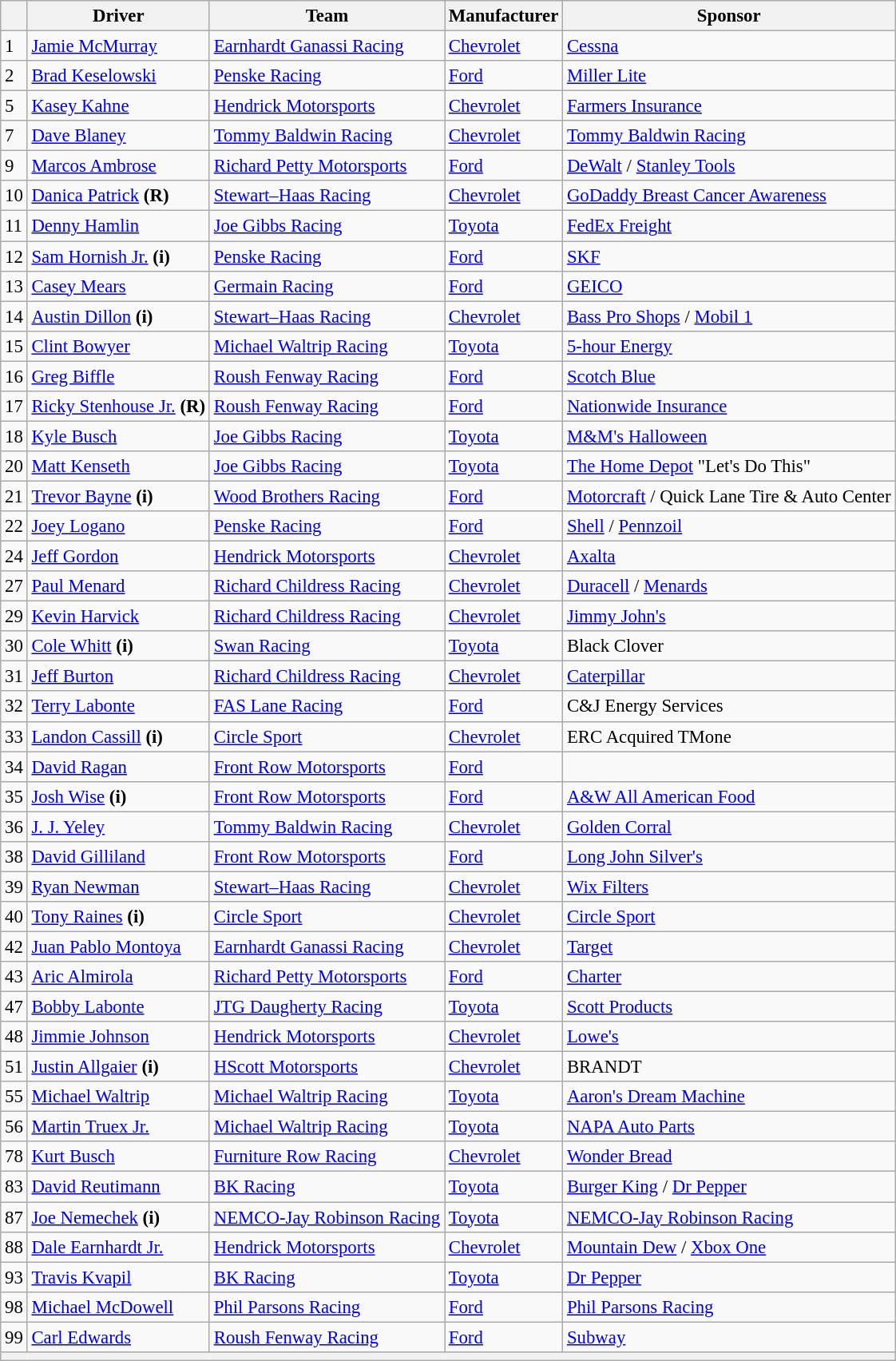<table class="wikitable" style="font-size:95%">
<tr>
<th></th>
<th>Driver</th>
<th>Team</th>
<th>Manufacturer</th>
<th>Sponsor</th>
</tr>
<tr>
<td>1</td>
<td><a href='#'>Jamie McMurray</a></td>
<td><a href='#'>Earnhardt Ganassi Racing</a></td>
<td><a href='#'>Chevrolet</a></td>
<td><a href='#'>Cessna</a></td>
</tr>
<tr>
<td>2</td>
<td><a href='#'>Brad Keselowski</a></td>
<td><a href='#'>Penske Racing</a></td>
<td><a href='#'>Ford</a></td>
<td><a href='#'>Miller Lite</a></td>
</tr>
<tr>
<td>5</td>
<td><a href='#'>Kasey Kahne</a></td>
<td><a href='#'>Hendrick Motorsports</a></td>
<td><a href='#'>Chevrolet</a></td>
<td><a href='#'>Farmers Insurance</a></td>
</tr>
<tr>
<td>7</td>
<td><a href='#'>Dave Blaney</a></td>
<td><a href='#'>Tommy Baldwin Racing</a></td>
<td><a href='#'>Chevrolet</a></td>
<td><a href='#'>Tommy Baldwin Racing</a></td>
</tr>
<tr>
<td>9</td>
<td><a href='#'>Marcos Ambrose</a></td>
<td><a href='#'>Richard Petty Motorsports</a></td>
<td><a href='#'>Ford</a></td>
<td><a href='#'>DeWalt</a> / <a href='#'>Stanley Tools</a></td>
</tr>
<tr>
<td>10</td>
<td><a href='#'>Danica Patrick</a> <strong>(R)</strong></td>
<td><a href='#'>Stewart–Haas Racing</a></td>
<td><a href='#'>Chevrolet</a></td>
<td><a href='#'>GoDaddy Breast Cancer Awareness</a></td>
</tr>
<tr>
<td>11</td>
<td><a href='#'>Denny Hamlin</a></td>
<td><a href='#'>Joe Gibbs Racing</a></td>
<td><a href='#'>Toyota</a></td>
<td><a href='#'>FedEx Freight</a></td>
</tr>
<tr>
<td>12</td>
<td><a href='#'>Sam Hornish Jr.</a> <strong>(i)</strong></td>
<td><a href='#'>Penske Racing</a></td>
<td><a href='#'>Ford</a></td>
<td><a href='#'>SKF</a></td>
</tr>
<tr>
<td>13</td>
<td><a href='#'>Casey Mears</a></td>
<td><a href='#'>Germain Racing</a></td>
<td><a href='#'>Ford</a></td>
<td><a href='#'>GEICO</a></td>
</tr>
<tr>
<td>14</td>
<td><a href='#'>Austin Dillon</a> <strong>(i)</strong></td>
<td><a href='#'>Stewart–Haas Racing</a></td>
<td><a href='#'>Chevrolet</a></td>
<td><a href='#'>Bass Pro Shops</a> / <a href='#'>Mobil 1</a></td>
</tr>
<tr>
<td>15</td>
<td><a href='#'>Clint Bowyer</a></td>
<td><a href='#'>Michael Waltrip Racing</a></td>
<td><a href='#'>Toyota</a></td>
<td><a href='#'>5-hour Energy</a></td>
</tr>
<tr>
<td>16</td>
<td><a href='#'>Greg Biffle</a></td>
<td><a href='#'>Roush Fenway Racing</a></td>
<td><a href='#'>Ford</a></td>
<td><a href='#'>Scotch Blue</a></td>
</tr>
<tr>
<td>17</td>
<td><a href='#'>Ricky Stenhouse Jr.</a> <strong>(R)</strong></td>
<td><a href='#'>Roush Fenway Racing</a></td>
<td><a href='#'>Ford</a></td>
<td><a href='#'>Nationwide Insurance</a></td>
</tr>
<tr>
<td>18</td>
<td><a href='#'>Kyle Busch</a></td>
<td><a href='#'>Joe Gibbs Racing</a></td>
<td><a href='#'>Toyota</a></td>
<td><a href='#'>M&M's Halloween</a></td>
</tr>
<tr>
<td>20</td>
<td><a href='#'>Matt Kenseth</a></td>
<td><a href='#'>Joe Gibbs Racing</a></td>
<td><a href='#'>Toyota</a></td>
<td><a href='#'>The Home Depot</a> "Let's Do This"</td>
</tr>
<tr>
<td>21</td>
<td><a href='#'>Trevor Bayne</a> <strong>(i)</strong></td>
<td><a href='#'>Wood Brothers Racing</a></td>
<td><a href='#'>Ford</a></td>
<td><a href='#'>Motorcraft</a> / Quick Lane Tire & Auto Center</td>
</tr>
<tr>
<td>22</td>
<td><a href='#'>Joey Logano</a></td>
<td><a href='#'>Penske Racing</a></td>
<td><a href='#'>Ford</a></td>
<td><a href='#'>Shell</a> / <a href='#'>Pennzoil</a></td>
</tr>
<tr>
<td>24</td>
<td><a href='#'>Jeff Gordon</a></td>
<td><a href='#'>Hendrick Motorsports</a></td>
<td><a href='#'>Chevrolet</a></td>
<td><a href='#'>Axalta</a></td>
</tr>
<tr>
<td>27</td>
<td><a href='#'>Paul Menard</a></td>
<td><a href='#'>Richard Childress Racing</a></td>
<td><a href='#'>Chevrolet</a></td>
<td><a href='#'>Duracell</a> / <a href='#'>Menards</a></td>
</tr>
<tr>
<td>29</td>
<td><a href='#'>Kevin Harvick</a></td>
<td><a href='#'>Richard Childress Racing</a></td>
<td><a href='#'>Chevrolet</a></td>
<td><a href='#'>Jimmy John's</a></td>
</tr>
<tr>
<td>30</td>
<td><a href='#'>Cole Whitt</a> <strong>(i)</strong></td>
<td><a href='#'>Swan Racing</a></td>
<td><a href='#'>Toyota</a></td>
<td>Black Clover</td>
</tr>
<tr>
<td>31</td>
<td><a href='#'>Jeff Burton</a></td>
<td><a href='#'>Richard Childress Racing</a></td>
<td><a href='#'>Chevrolet</a></td>
<td><a href='#'>Caterpillar</a></td>
</tr>
<tr>
<td>32</td>
<td><a href='#'>Terry Labonte</a></td>
<td><a href='#'>FAS Lane Racing</a></td>
<td><a href='#'>Ford</a></td>
<td>C&J Energy Services</td>
</tr>
<tr>
<td>33</td>
<td><a href='#'>Landon Cassill</a> <strong>(i)</strong></td>
<td><a href='#'>Circle Sport</a></td>
<td><a href='#'>Chevrolet</a></td>
<td>ERC Acquired TMone</td>
</tr>
<tr>
<td>34</td>
<td><a href='#'>David Ragan</a></td>
<td><a href='#'>Front Row Motorsports</a></td>
<td><a href='#'>Ford</a></td>
<td></td>
</tr>
<tr>
<td>35</td>
<td><a href='#'>Josh Wise</a> <strong>(i)</strong></td>
<td><a href='#'>Front Row Motorsports</a></td>
<td><a href='#'>Ford</a></td>
<td><a href='#'>A&W All American Food</a></td>
</tr>
<tr>
<td>36</td>
<td><a href='#'>J. J. Yeley</a></td>
<td><a href='#'>Tommy Baldwin Racing</a></td>
<td><a href='#'>Chevrolet</a></td>
<td><a href='#'>Golden Corral</a></td>
</tr>
<tr>
<td>38</td>
<td><a href='#'>David Gilliland</a></td>
<td><a href='#'>Front Row Motorsports</a></td>
<td><a href='#'>Ford</a></td>
<td><a href='#'>Long John Silver's</a></td>
</tr>
<tr>
<td>39</td>
<td><a href='#'>Ryan Newman</a></td>
<td><a href='#'>Stewart–Haas Racing</a></td>
<td><a href='#'>Chevrolet</a></td>
<td><a href='#'>Wix Filters</a></td>
</tr>
<tr>
<td>40</td>
<td><a href='#'>Tony Raines</a> <strong>(i)</strong></td>
<td><a href='#'>Circle Sport</a></td>
<td><a href='#'>Chevrolet</a></td>
<td><a href='#'>Circle Sport</a></td>
</tr>
<tr>
<td>42</td>
<td><a href='#'>Juan Pablo Montoya</a></td>
<td><a href='#'>Earnhardt Ganassi Racing</a></td>
<td><a href='#'>Chevrolet</a></td>
<td><a href='#'>Target</a></td>
</tr>
<tr>
<td>43</td>
<td><a href='#'>Aric Almirola</a></td>
<td><a href='#'>Richard Petty Motorsports</a></td>
<td><a href='#'>Ford</a></td>
<td><a href='#'>Charter</a></td>
</tr>
<tr>
<td>47</td>
<td><a href='#'>Bobby Labonte</a></td>
<td><a href='#'>JTG Daugherty Racing</a></td>
<td><a href='#'>Toyota</a></td>
<td><a href='#'>Scott Products</a></td>
</tr>
<tr>
<td>48</td>
<td><a href='#'>Jimmie Johnson</a></td>
<td><a href='#'>Hendrick Motorsports</a></td>
<td><a href='#'>Chevrolet</a></td>
<td><a href='#'>Lowe's</a></td>
</tr>
<tr>
<td>51</td>
<td><a href='#'>Justin Allgaier</a> <strong>(i)</strong></td>
<td><a href='#'>HScott Motorsports</a></td>
<td><a href='#'>Chevrolet</a></td>
<td>BRANDT</td>
</tr>
<tr>
<td>55</td>
<td><a href='#'>Michael Waltrip</a></td>
<td><a href='#'>Michael Waltrip Racing</a></td>
<td><a href='#'>Toyota</a></td>
<td><a href='#'>Aaron's Dream Machine</a></td>
</tr>
<tr>
<td>56</td>
<td><a href='#'>Martin Truex Jr.</a></td>
<td><a href='#'>Michael Waltrip Racing</a></td>
<td><a href='#'>Toyota</a></td>
<td><a href='#'>NAPA Auto Parts</a></td>
</tr>
<tr>
<td>78</td>
<td><a href='#'>Kurt Busch</a></td>
<td><a href='#'>Furniture Row Racing</a></td>
<td><a href='#'>Chevrolet</a></td>
<td><a href='#'>Wonder Bread</a></td>
</tr>
<tr>
<td>83</td>
<td><a href='#'>David Reutimann</a></td>
<td><a href='#'>BK Racing</a></td>
<td><a href='#'>Toyota</a></td>
<td><a href='#'>Burger King</a> / <a href='#'>Dr Pepper</a></td>
</tr>
<tr>
<td>87</td>
<td><a href='#'>Joe Nemechek</a> <strong>(i)</strong></td>
<td><a href='#'>NEMCO-Jay Robinson Racing</a></td>
<td><a href='#'>Toyota</a></td>
<td><a href='#'>NEMCO-Jay Robinson Racing</a></td>
</tr>
<tr>
<td>88</td>
<td><a href='#'>Dale Earnhardt Jr.</a></td>
<td><a href='#'>Hendrick Motorsports</a></td>
<td><a href='#'>Chevrolet</a></td>
<td><a href='#'>Mountain Dew</a> / <a href='#'>Xbox One</a></td>
</tr>
<tr>
<td>93</td>
<td><a href='#'>Travis Kvapil</a></td>
<td><a href='#'>BK Racing</a></td>
<td><a href='#'>Toyota</a></td>
<td><a href='#'>Dr Pepper</a></td>
</tr>
<tr>
<td>98</td>
<td><a href='#'>Michael McDowell</a></td>
<td><a href='#'>Phil Parsons Racing</a></td>
<td><a href='#'>Ford</a></td>
<td><a href='#'>Phil Parsons Racing</a></td>
</tr>
<tr>
<td>99</td>
<td><a href='#'>Carl Edwards</a></td>
<td><a href='#'>Roush Fenway Racing</a></td>
<td><a href='#'>Ford</a></td>
<td><a href='#'>Subway</a></td>
</tr>
<tr>
<th colspan="5"></th>
</tr>
</table>
